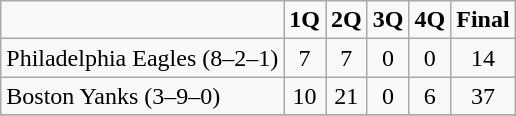<table class="wikitable" 80%>
<tr align=center>
<td></td>
<td><strong>1Q</strong></td>
<td><strong>2Q</strong></td>
<td><strong>3Q</strong></td>
<td><strong>4Q</strong></td>
<td><strong>Final</strong></td>
</tr>
<tr align=center>
<td – align=left>Philadelphia Eagles (8–2–1)</td>
<td>7</td>
<td>7</td>
<td>0</td>
<td>0</td>
<td>14</td>
</tr>
<tr align=center>
<td – align=left>Boston Yanks (3–9–0)</td>
<td>10</td>
<td>21</td>
<td>0</td>
<td>6</td>
<td>37</td>
</tr>
<tr align=center>
</tr>
</table>
